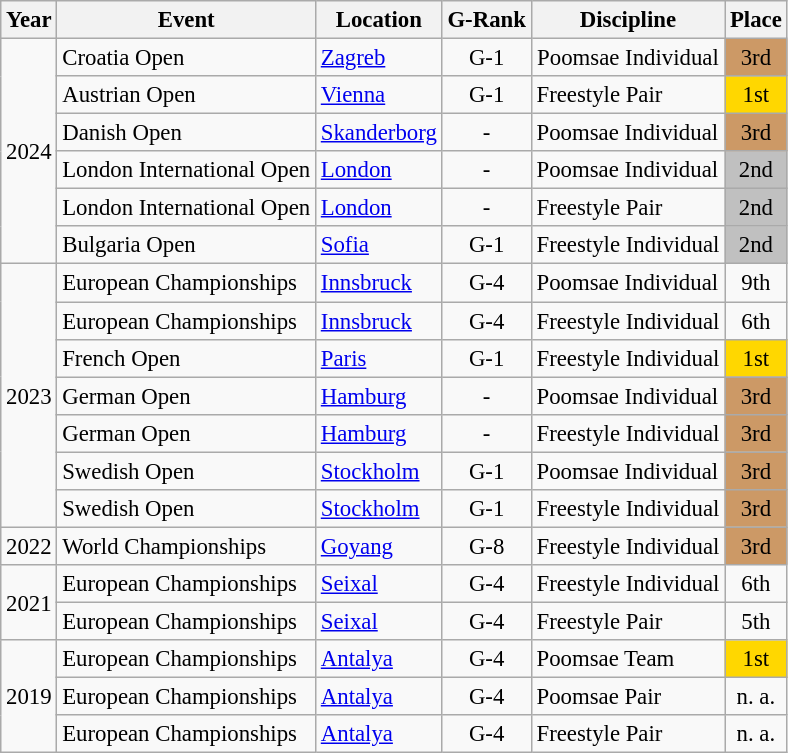<table class="wikitable" style="text-align:center; font-size:95%;">
<tr>
<th align=center>Year</th>
<th>Event</th>
<th>Location</th>
<th>G-Rank</th>
<th>Discipline</th>
<th>Place</th>
</tr>
<tr>
<td rowspan="6">2024</td>
<td align="left">Croatia Open</td>
<td align="left"> <a href='#'>Zagreb</a></td>
<td>G-1</td>
<td>Poomsae Individual</td>
<td align="center" bgcolor="cc9966">3rd</td>
</tr>
<tr>
<td align="left">Austrian Open</td>
<td align="left"> <a href='#'>Vienna</a></td>
<td>G-1</td>
<td align="left">Freestyle Pair</td>
<td align="center" bgcolor="gold">1st</td>
</tr>
<tr>
<td align="left">Danish Open</td>
<td align="left"> <a href='#'>Skanderborg</a></td>
<td>-</td>
<td align="left">Poomsae Individual</td>
<td align="center" bgcolor="cc9966">3rd</td>
</tr>
<tr>
<td align="left">London International Open</td>
<td align="left"> <a href='#'>London</a></td>
<td>-</td>
<td align="left">Poomsae Individual</td>
<td align="center" bgcolor="silver">2nd</td>
</tr>
<tr>
<td align="left">London International Open</td>
<td align="left"> <a href='#'>London</a></td>
<td>-</td>
<td align="left">Freestyle Pair</td>
<td align="center" bgcolor="silver">2nd</td>
</tr>
<tr>
<td align="left">Bulgaria Open</td>
<td align="left"> <a href='#'>Sofia</a></td>
<td>G-1</td>
<td align="left">Freestyle Individual</td>
<td align="center" bgcolor="silver">2nd</td>
</tr>
<tr>
<td rowspan="7">2023</td>
<td align="left">European Championships</td>
<td align="left"> <a href='#'>Innsbruck</a></td>
<td>G-4</td>
<td align="left">Poomsae Individual</td>
<td align="center">9th</td>
</tr>
<tr>
<td align="left">European Championships</td>
<td align="left"> <a href='#'>Innsbruck</a></td>
<td>G-4</td>
<td align="left">Freestyle Individual</td>
<td align="center">6th</td>
</tr>
<tr>
<td align="left">French Open</td>
<td align="left"> <a href='#'>Paris</a></td>
<td>G-1</td>
<td align="left">Freestyle Individual</td>
<td align="center" bgcolor="gold">1st</td>
</tr>
<tr>
<td align="left">German Open</td>
<td align="left"> <a href='#'>Hamburg</a></td>
<td>-</td>
<td align="left">Poomsae Individual</td>
<td align="center" bgcolor="cc9966">3rd</td>
</tr>
<tr>
<td align="left">German Open</td>
<td align="left"> <a href='#'>Hamburg</a></td>
<td>-</td>
<td align="left">Freestyle Individual</td>
<td align="center" bgcolor="cc9966">3rd</td>
</tr>
<tr>
<td align="left">Swedish Open</td>
<td align="left"> <a href='#'>Stockholm</a></td>
<td>G-1</td>
<td align="left">Poomsae Individual</td>
<td align="center" bgcolor="cc9966">3rd</td>
</tr>
<tr>
<td align="left">Swedish Open</td>
<td align="left"> <a href='#'>Stockholm</a></td>
<td>G-1</td>
<td align="left">Freestyle Individual</td>
<td align="center" bgcolor="cc9966">3rd</td>
</tr>
<tr>
<td>2022</td>
<td align="left">World Championships</td>
<td align="left"> <a href='#'>Goyang</a></td>
<td>G-8</td>
<td align="left">Freestyle Individual</td>
<td align="center" bgcolor="cc9966">3rd</td>
</tr>
<tr>
<td rowspan="2">2021</td>
<td align="left">European Championships</td>
<td align="left"> <a href='#'>Seixal</a></td>
<td>G-4</td>
<td align="left">Freestyle Individual</td>
<td>6th</td>
</tr>
<tr>
<td align="left">European Championships</td>
<td align="left"> <a href='#'>Seixal</a></td>
<td>G-4</td>
<td align="left">Freestyle Pair</td>
<td>5th</td>
</tr>
<tr>
<td rowspan="3">2019</td>
<td align="left">European Championships</td>
<td align="left"> <a href='#'>Antalya</a></td>
<td>G-4</td>
<td align="left">Poomsae Team</td>
<td align="center" bgcolor="gold">1st</td>
</tr>
<tr>
<td align="left">European Championships</td>
<td align="left"> <a href='#'>Antalya</a></td>
<td>G-4</td>
<td align="left">Poomsae Pair</td>
<td>n. a.</td>
</tr>
<tr>
<td align="left">European Championships</td>
<td align="left"> <a href='#'>Antalya</a></td>
<td>G-4</td>
<td align="left">Freestyle Pair</td>
<td align="center">n. a.</td>
</tr>
</table>
